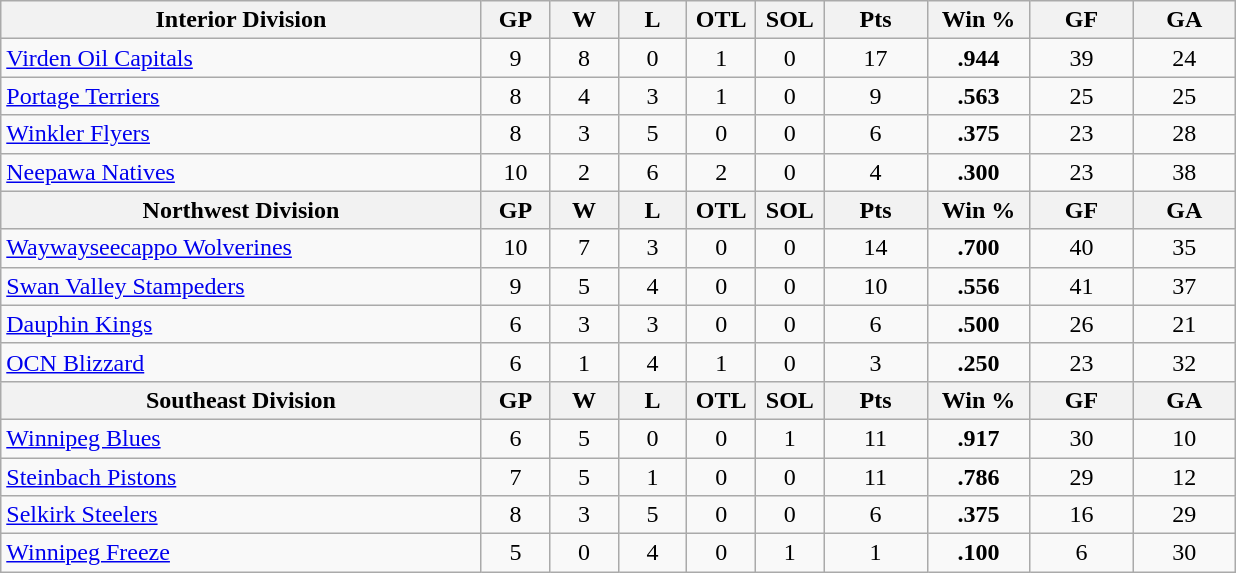<table class="wikitable">
<tr>
<th bgcolor="#DDDDFF" width="35%">Interior Division</th>
<th bgcolor="#DDDDFF" width="5%">GP</th>
<th bgcolor="#DDDDFF" width="5%">W</th>
<th bgcolor="#DDDDFF" width="5%">L</th>
<th bgcolor="#DDDDFF" width="5%">OTL</th>
<th bgcolor="#DDDDFF" width="5%">SOL</th>
<th bgcolor="#DDDDFF" width="7.5%">Pts</th>
<th bgcolor="#DDDDFF" width="7.5%">Win %</th>
<th bgcolor="#DDDDFF" width="7.5%">GF</th>
<th bgcolor="#DDDDFF" width="7.5%">GA</th>
</tr>
<tr align=center>
<td align=left><a href='#'>Virden Oil Capitals</a></td>
<td>9</td>
<td>8</td>
<td>0</td>
<td>1</td>
<td>0</td>
<td>17</td>
<td><strong>.944</strong></td>
<td>39</td>
<td>24</td>
</tr>
<tr align=center>
<td align=left><a href='#'>Portage Terriers</a></td>
<td>8</td>
<td>4</td>
<td>3</td>
<td>1</td>
<td>0</td>
<td>9</td>
<td><strong>.563</strong></td>
<td>25</td>
<td>25</td>
</tr>
<tr align=center>
<td align=left><a href='#'>Winkler Flyers</a></td>
<td>8</td>
<td>3</td>
<td>5</td>
<td>0</td>
<td>0</td>
<td>6</td>
<td><strong>.375</strong></td>
<td>23</td>
<td>28</td>
</tr>
<tr align=center>
<td align=left><a href='#'>Neepawa Natives</a></td>
<td>10</td>
<td>2</td>
<td>6</td>
<td>2</td>
<td>0</td>
<td>4</td>
<td><strong>.300</strong></td>
<td>23</td>
<td>38</td>
</tr>
<tr>
<th bgcolor="#DDDDFF" width="35%">Northwest Division</th>
<th bgcolor="#DDDDFF" width="5%">GP</th>
<th bgcolor="#DDDDFF" width="5%">W</th>
<th bgcolor="#DDDDFF" width="5%">L</th>
<th bgcolor="#DDDDFF" width="5%">OTL</th>
<th bgcolor="#DDDDFF" width="5%">SOL</th>
<th bgcolor="#DDDDFF" width="7.5%">Pts</th>
<th bgcolor="#DDDDFF" width="7.5%">Win %</th>
<th bgcolor="#DDDDFF" width="7.5%">GF</th>
<th bgcolor="#DDDDFF" width="7.5%">GA</th>
</tr>
<tr align=center>
<td align=left><a href='#'>Waywayseecappo Wolverines</a></td>
<td>10</td>
<td>7</td>
<td>3</td>
<td>0</td>
<td>0</td>
<td>14</td>
<td><strong>.700</strong></td>
<td>40</td>
<td>35</td>
</tr>
<tr align=center>
<td align=left><a href='#'>Swan Valley Stampeders</a></td>
<td>9</td>
<td>5</td>
<td>4</td>
<td>0</td>
<td>0</td>
<td>10</td>
<td><strong>.556</strong></td>
<td>41</td>
<td>37</td>
</tr>
<tr align=center>
<td align=left><a href='#'>Dauphin Kings</a></td>
<td>6</td>
<td>3</td>
<td>3</td>
<td>0</td>
<td>0</td>
<td>6</td>
<td><strong>.500</strong></td>
<td>26</td>
<td>21</td>
</tr>
<tr align=center>
<td align=left><a href='#'>OCN Blizzard</a></td>
<td>6</td>
<td>1</td>
<td>4</td>
<td>1</td>
<td>0</td>
<td>3</td>
<td><strong>.250</strong></td>
<td>23</td>
<td>32</td>
</tr>
<tr>
<th bgcolor="#DDDDFF" width="35%">Southeast Division</th>
<th bgcolor="#DDDDFF" width="5%">GP</th>
<th bgcolor="#DDDDFF" width="5%">W</th>
<th bgcolor="#DDDDFF" width="5%">L</th>
<th bgcolor="#DDDDFF" width="5%">OTL</th>
<th bgcolor="#DDDDFF" width="5%">SOL</th>
<th bgcolor="#DDDDFF" width="7.5%">Pts</th>
<th bgcolor="#DDDDFF" width="7.5%">Win %</th>
<th bgcolor="#DDDDFF" width="7.5%">GF</th>
<th bgcolor="#DDDDFF" width="7.5%">GA</th>
</tr>
<tr align=center>
<td align=left><a href='#'>Winnipeg Blues</a></td>
<td>6</td>
<td>5</td>
<td>0</td>
<td>0</td>
<td>1</td>
<td>11</td>
<td><strong>.917</strong></td>
<td>30</td>
<td>10</td>
</tr>
<tr align=center>
<td align=left><a href='#'>Steinbach Pistons</a></td>
<td>7</td>
<td>5</td>
<td>1</td>
<td>0</td>
<td>0</td>
<td>11</td>
<td><strong>.786</strong></td>
<td>29</td>
<td>12</td>
</tr>
<tr align=center>
<td align=left><a href='#'>Selkirk Steelers</a></td>
<td>8</td>
<td>3</td>
<td>5</td>
<td>0</td>
<td>0</td>
<td>6</td>
<td><strong>.375</strong></td>
<td>16</td>
<td>29</td>
</tr>
<tr align=center>
<td align=left><a href='#'>Winnipeg Freeze</a></td>
<td>5</td>
<td>0</td>
<td>4</td>
<td>0</td>
<td>1</td>
<td>1</td>
<td><strong>.100</strong></td>
<td>6</td>
<td>30</td>
</tr>
</table>
